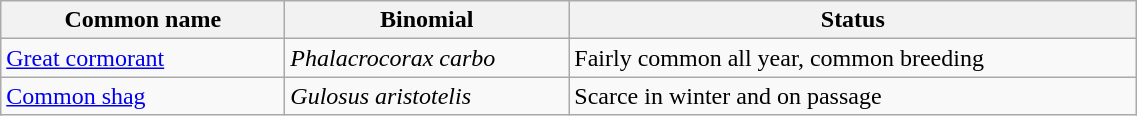<table width=60% class="wikitable">
<tr>
<th width=25%>Common name</th>
<th width=25%>Binomial</th>
<th width=50%>Status</th>
</tr>
<tr>
<td><a href='#'>Great cormorant</a></td>
<td><em>Phalacrocorax carbo</em></td>
<td>Fairly common all year, common breeding</td>
</tr>
<tr>
<td><a href='#'>Common shag</a></td>
<td><em>Gulosus aristotelis</em></td>
<td>Scarce in winter and on passage</td>
</tr>
</table>
